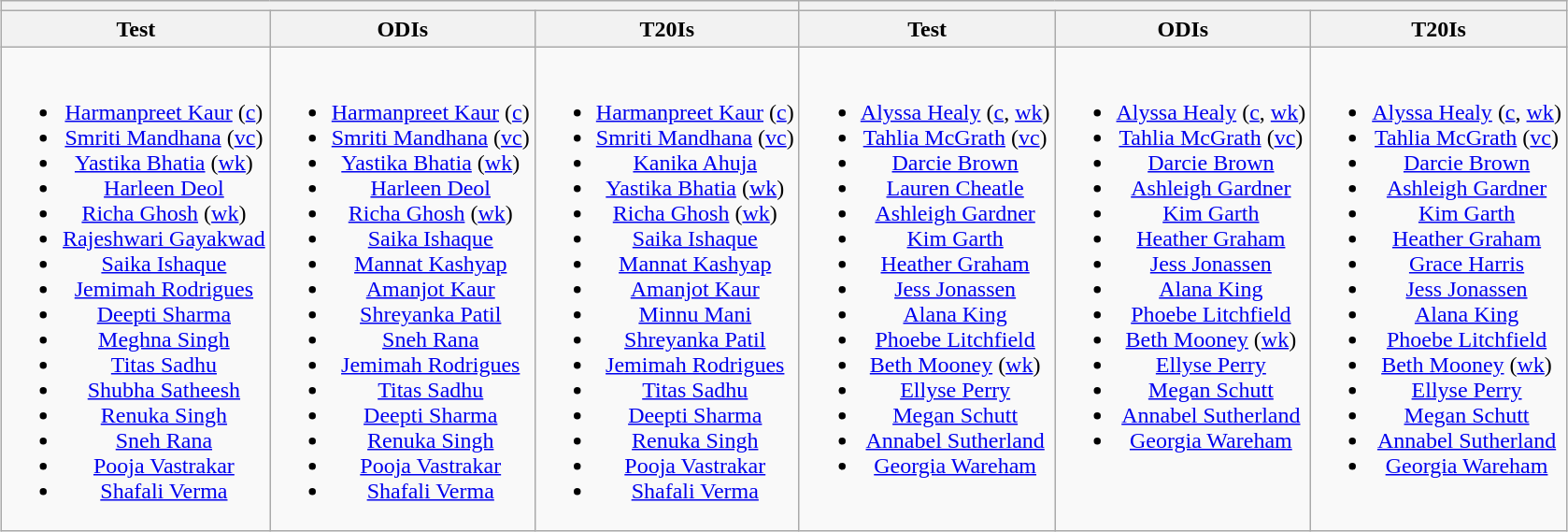<table class="wikitable" style="text-align:center; margin:auto">
<tr>
<th colspan=3></th>
<th colspan=3></th>
</tr>
<tr>
<th>Test</th>
<th>ODIs</th>
<th>T20Is</th>
<th>Test</th>
<th>ODIs</th>
<th>T20Is</th>
</tr>
<tr style="vertical-align:top">
<td><br><ul><li><a href='#'>Harmanpreet Kaur</a> (<a href='#'>c</a>)</li><li><a href='#'>Smriti Mandhana</a> (<a href='#'>vc</a>)</li><li><a href='#'>Yastika Bhatia</a> (<a href='#'>wk</a>)</li><li><a href='#'>Harleen Deol</a></li><li><a href='#'>Richa Ghosh</a> (<a href='#'>wk</a>)</li><li><a href='#'>Rajeshwari Gayakwad</a></li><li><a href='#'>Saika Ishaque</a></li><li><a href='#'>Jemimah Rodrigues</a></li><li><a href='#'>Deepti Sharma</a></li><li><a href='#'>Meghna Singh</a></li><li><a href='#'>Titas Sadhu</a></li><li><a href='#'>Shubha Satheesh</a></li><li><a href='#'>Renuka Singh</a></li><li><a href='#'>Sneh Rana</a></li><li><a href='#'>Pooja Vastrakar</a></li><li><a href='#'>Shafali Verma</a></li></ul></td>
<td><br><ul><li><a href='#'>Harmanpreet Kaur</a> (<a href='#'>c</a>)</li><li><a href='#'>Smriti Mandhana</a> (<a href='#'>vc</a>)</li><li><a href='#'>Yastika Bhatia</a> (<a href='#'>wk</a>)</li><li><a href='#'>Harleen Deol</a></li><li><a href='#'>Richa Ghosh</a> (<a href='#'>wk</a>)</li><li><a href='#'>Saika Ishaque</a></li><li><a href='#'>Mannat Kashyap</a></li><li><a href='#'>Amanjot Kaur</a></li><li><a href='#'>Shreyanka Patil</a></li><li><a href='#'>Sneh Rana</a></li><li><a href='#'>Jemimah Rodrigues</a></li><li><a href='#'>Titas Sadhu</a></li><li><a href='#'>Deepti Sharma</a></li><li><a href='#'>Renuka Singh</a></li><li><a href='#'>Pooja Vastrakar</a></li><li><a href='#'>Shafali Verma</a></li></ul></td>
<td><br><ul><li><a href='#'>Harmanpreet Kaur</a> (<a href='#'>c</a>)</li><li><a href='#'>Smriti Mandhana</a> (<a href='#'>vc</a>)</li><li><a href='#'>Kanika Ahuja</a></li><li><a href='#'>Yastika Bhatia</a> (<a href='#'>wk</a>)</li><li><a href='#'>Richa Ghosh</a> (<a href='#'>wk</a>)</li><li><a href='#'>Saika Ishaque</a></li><li><a href='#'>Mannat Kashyap</a></li><li><a href='#'>Amanjot Kaur</a></li><li><a href='#'>Minnu Mani</a></li><li><a href='#'>Shreyanka Patil</a></li><li><a href='#'>Jemimah Rodrigues</a></li><li><a href='#'>Titas Sadhu</a></li><li><a href='#'>Deepti Sharma</a></li><li><a href='#'>Renuka Singh</a></li><li><a href='#'>Pooja Vastrakar</a></li><li><a href='#'>Shafali Verma</a></li></ul></td>
<td><br><ul><li><a href='#'>Alyssa Healy</a> (<a href='#'>c</a>, <a href='#'>wk</a>)</li><li><a href='#'>Tahlia McGrath</a> (<a href='#'>vc</a>)</li><li><a href='#'>Darcie Brown</a></li><li><a href='#'>Lauren Cheatle</a></li><li><a href='#'>Ashleigh Gardner</a></li><li><a href='#'>Kim Garth</a></li><li><a href='#'>Heather Graham</a></li><li><a href='#'>Jess Jonassen</a></li><li><a href='#'>Alana King</a></li><li><a href='#'>Phoebe Litchfield</a></li><li><a href='#'>Beth Mooney</a> (<a href='#'>wk</a>)</li><li><a href='#'>Ellyse Perry</a></li><li><a href='#'>Megan Schutt</a></li><li><a href='#'>Annabel Sutherland</a></li><li><a href='#'>Georgia Wareham</a></li></ul></td>
<td><br><ul><li><a href='#'>Alyssa Healy</a> (<a href='#'>c</a>, <a href='#'>wk</a>)</li><li><a href='#'>Tahlia McGrath</a> (<a href='#'>vc</a>)</li><li><a href='#'>Darcie Brown</a></li><li><a href='#'>Ashleigh Gardner</a></li><li><a href='#'>Kim Garth</a></li><li><a href='#'>Heather Graham</a></li><li><a href='#'>Jess Jonassen</a></li><li><a href='#'>Alana King</a></li><li><a href='#'>Phoebe Litchfield</a></li><li><a href='#'>Beth Mooney</a> (<a href='#'>wk</a>)</li><li><a href='#'>Ellyse Perry</a></li><li><a href='#'>Megan Schutt</a></li><li><a href='#'>Annabel Sutherland</a></li><li><a href='#'>Georgia Wareham</a></li></ul></td>
<td><br><ul><li><a href='#'>Alyssa Healy</a> (<a href='#'>c</a>, <a href='#'>wk</a>)</li><li><a href='#'>Tahlia McGrath</a> (<a href='#'>vc</a>)</li><li><a href='#'>Darcie Brown</a></li><li><a href='#'>Ashleigh Gardner</a></li><li><a href='#'>Kim Garth</a></li><li><a href='#'>Heather Graham</a></li><li><a href='#'>Grace Harris</a></li><li><a href='#'>Jess Jonassen</a></li><li><a href='#'>Alana King</a></li><li><a href='#'>Phoebe Litchfield</a></li><li><a href='#'>Beth Mooney</a> (<a href='#'>wk</a>)</li><li><a href='#'>Ellyse Perry</a></li><li><a href='#'>Megan Schutt</a></li><li><a href='#'>Annabel Sutherland</a></li><li><a href='#'>Georgia Wareham</a></li></ul></td>
</tr>
</table>
